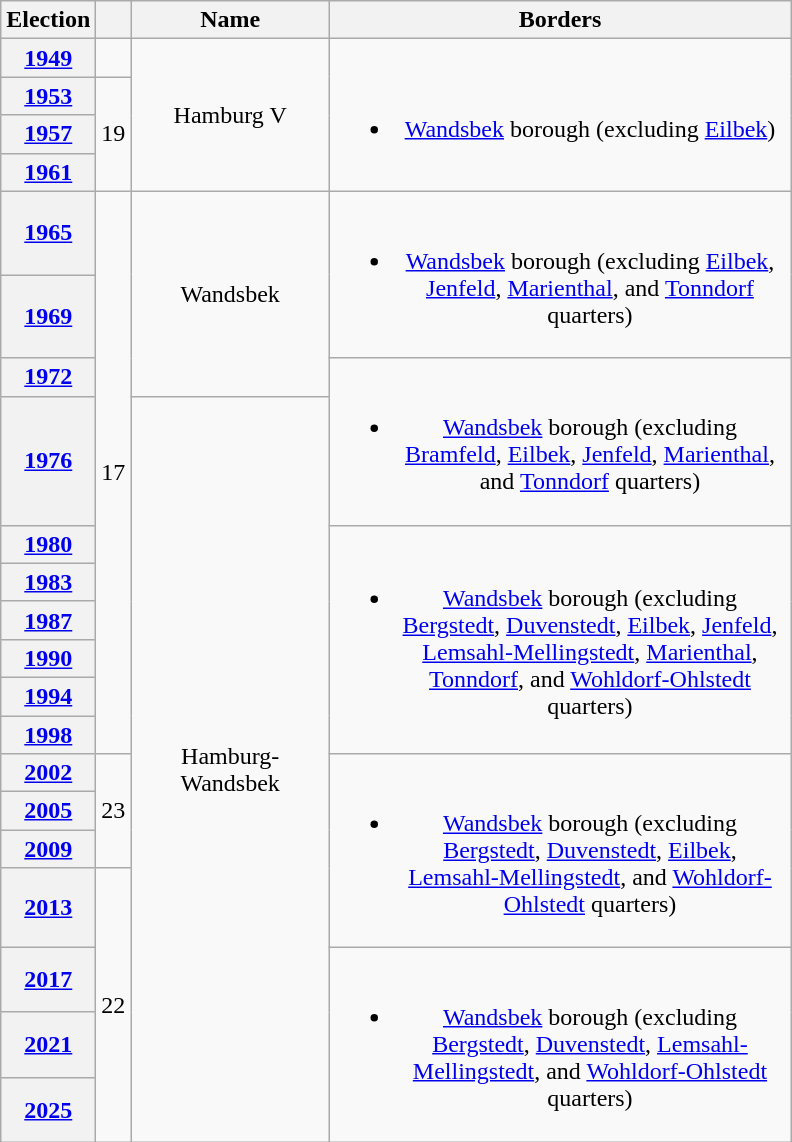<table class=wikitable style="text-align:center">
<tr>
<th>Election</th>
<th></th>
<th width=125px>Name</th>
<th width=300px>Borders</th>
</tr>
<tr>
<th><a href='#'>1949</a></th>
<td></td>
<td rowspan=4>Hamburg V</td>
<td rowspan=4><br><ul><li><a href='#'>Wandsbek</a> borough (excluding <a href='#'>Eilbek</a>)</li></ul></td>
</tr>
<tr>
<th><a href='#'>1953</a></th>
<td rowspan=3>19</td>
</tr>
<tr>
<th><a href='#'>1957</a></th>
</tr>
<tr>
<th><a href='#'>1961</a></th>
</tr>
<tr>
<th><a href='#'>1965</a></th>
<td rowspan=10>17</td>
<td rowspan=3>Wandsbek</td>
<td rowspan=2><br><ul><li><a href='#'>Wandsbek</a> borough (excluding <a href='#'>Eilbek</a>, <a href='#'>Jenfeld</a>, <a href='#'>Marienthal</a>, and <a href='#'>Tonndorf</a> quarters)</li></ul></td>
</tr>
<tr>
<th><a href='#'>1969</a></th>
</tr>
<tr>
<th><a href='#'>1972</a></th>
<td rowspan=2><br><ul><li><a href='#'>Wandsbek</a> borough (excluding <a href='#'>Bramfeld</a>, <a href='#'>Eilbek</a>, <a href='#'>Jenfeld</a>, <a href='#'>Marienthal</a>, and <a href='#'>Tonndorf</a> quarters)</li></ul></td>
</tr>
<tr>
<th><a href='#'>1976</a></th>
<td rowspan=14>Hamburg-Wandsbek</td>
</tr>
<tr>
<th><a href='#'>1980</a></th>
<td rowspan=6><br><ul><li><a href='#'>Wandsbek</a> borough (excluding <a href='#'>Bergstedt</a>, <a href='#'>Duvenstedt</a>, <a href='#'>Eilbek</a>, <a href='#'>Jenfeld</a>, <a href='#'>Lemsahl-Mellingstedt</a>, <a href='#'>Marienthal</a>, <a href='#'>Tonndorf</a>, and <a href='#'>Wohldorf-Ohlstedt</a> quarters)</li></ul></td>
</tr>
<tr>
<th><a href='#'>1983</a></th>
</tr>
<tr>
<th><a href='#'>1987</a></th>
</tr>
<tr>
<th><a href='#'>1990</a></th>
</tr>
<tr>
<th><a href='#'>1994</a></th>
</tr>
<tr>
<th><a href='#'>1998</a></th>
</tr>
<tr>
<th><a href='#'>2002</a></th>
<td rowspan=3>23</td>
<td rowspan=4><br><ul><li><a href='#'>Wandsbek</a> borough (excluding <a href='#'>Bergstedt</a>, <a href='#'>Duvenstedt</a>, <a href='#'>Eilbek</a>, <a href='#'>Lemsahl-Mellingstedt</a>, and <a href='#'>Wohldorf-Ohlstedt</a> quarters)</li></ul></td>
</tr>
<tr>
<th><a href='#'>2005</a></th>
</tr>
<tr>
<th><a href='#'>2009</a></th>
</tr>
<tr>
<th><a href='#'>2013</a></th>
<td rowspan=4>22</td>
</tr>
<tr>
<th><a href='#'>2017</a></th>
<td rowspan=3><br><ul><li><a href='#'>Wandsbek</a> borough (excluding <a href='#'>Bergstedt</a>, <a href='#'>Duvenstedt</a>, <a href='#'>Lemsahl-Mellingstedt</a>, and <a href='#'>Wohldorf-Ohlstedt</a> quarters)</li></ul></td>
</tr>
<tr>
<th><a href='#'>2021</a></th>
</tr>
<tr>
<th><a href='#'>2025</a></th>
</tr>
</table>
